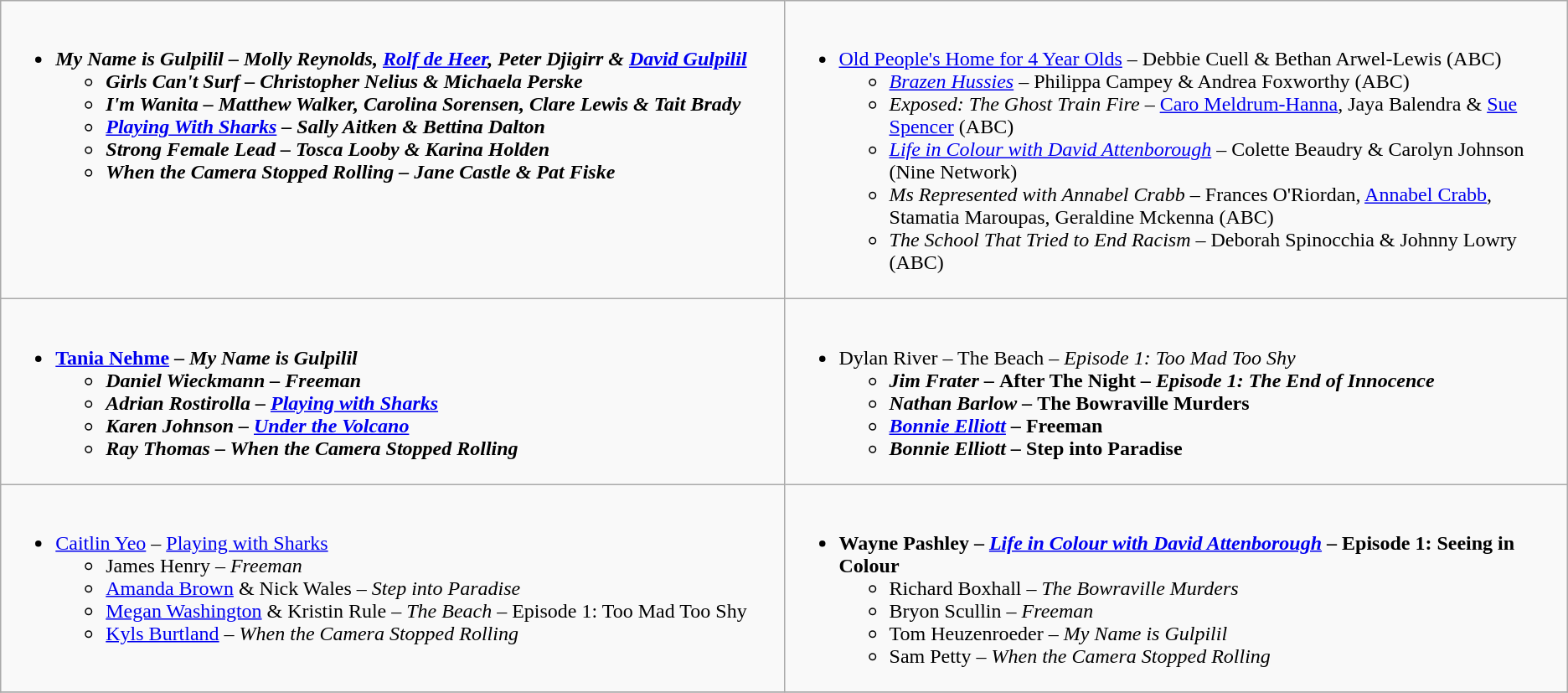<table class="wikitable" style="width=">
<tr>
<td valign="top" width="50%"><br><ul><li><strong><em>My Name is Gulpilil<em> – Molly Reynolds, <a href='#'>Rolf de Heer</a>, Peter Djigirr & <a href='#'>David Gulpilil</a><strong><ul><li></em>Girls Can't Surf<em> – Christopher Nelius & Michaela Perske</li><li></em>I'm Wanita<em> – Matthew Walker, Carolina Sorensen, Clare Lewis & Tait Brady</li><li></em><a href='#'>Playing With Sharks</a><em> – Sally Aitken & Bettina Dalton</li><li></em>Strong Female Lead<em> – Tosca Looby & Karina Holden</li><li></em>When the Camera Stopped Rolling<em> – Jane Castle & Pat Fiske</li></ul></li></ul></td>
<td valign="top" width="50%"><br><ul><li></em></strong><a href='#'>Old People's Home for 4 Year Olds</a></em> – Debbie Cuell & Bethan Arwel-Lewis (ABC)</strong><ul><li><em><a href='#'>Brazen Hussies</a></em> – Philippa Campey & Andrea Foxworthy (ABC)</li><li><em>Exposed: The Ghost Train Fire</em> – <a href='#'>Caro Meldrum-Hanna</a>, Jaya Balendra & <a href='#'>Sue Spencer</a> (ABC)</li><li><em><a href='#'>Life in Colour with David Attenborough</a></em> – Colette Beaudry & Carolyn Johnson (Nine Network)</li><li><em>Ms Represented with Annabel Crabb</em> – Frances O'Riordan, <a href='#'>Annabel Crabb</a>, Stamatia Maroupas, Geraldine Mckenna (ABC)</li><li><em>The School That Tried to End Racism</em> – Deborah Spinocchia & Johnny Lowry (ABC)</li></ul></li></ul></td>
</tr>
<tr>
<td valign="top" width="50%"><br><ul><li><strong><a href='#'>Tania Nehme</a> – <em>My Name is Gulpilil<strong><em><ul><li>Daniel Wieckmann – </em>Freeman<em></li><li>Adrian Rostirolla – </em><a href='#'>Playing with Sharks</a><em></li><li>Karen Johnson – </em><a href='#'>Under the Volcano</a><em></li><li>Ray Thomas – </em>When the Camera Stopped Rolling<em></li></ul></li></ul></td>
<td valign="top" width="50%"><br><ul><li></strong>Dylan River – </em>The Beach<em> – Episode 1: Too Mad Too Shy<strong><ul><li>Jim Frater – </em>After The Night<em> – Episode 1: The End of Innocence</li><li>Nathan Barlow – </em>The Bowraville Murders<em></li><li><a href='#'>Bonnie Elliott</a> – </em>Freeman<em></li><li>Bonnie Elliott – </em>Step into Paradise<em></li></ul></li></ul></td>
</tr>
<tr>
<td valign="top" width="50%"><br><ul><li></strong><a href='#'>Caitlin Yeo</a> – </em><a href='#'>Playing with Sharks</a></em></strong><ul><li>James Henry – <em>Freeman</em></li><li><a href='#'>Amanda Brown</a> & Nick Wales – <em>Step into Paradise</em></li><li><a href='#'>Megan Washington</a> & Kristin Rule – <em>The Beach</em> – Episode 1: Too Mad Too Shy</li><li><a href='#'>Kyls Burtland</a> – <em>When the Camera Stopped Rolling</em></li></ul></li></ul></td>
<td valign="top" width="50%"><br><ul><li><strong>Wayne Pashley – <em><a href='#'>Life in Colour with David Attenborough</a></em> – Episode 1: Seeing in Colour</strong><ul><li>Richard Boxhall – <em>The Bowraville Murders</em></li><li>Bryon Scullin – <em>Freeman</em></li><li>Tom Heuzenroeder – <em>My Name is Gulpilil</em></li><li>Sam Petty – <em>When the Camera Stopped Rolling</em></li></ul></li></ul></td>
</tr>
<tr>
</tr>
</table>
